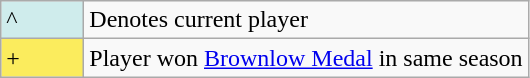<table class="wikitable">
<tr>
<td style="background-color:#CFECEC; width:3em">^</td>
<td>Denotes current player</td>
</tr>
<tr>
<td style="background-color:#FBEC5D; width:3em">+</td>
<td>Player won <a href='#'>Brownlow Medal</a> in same season</td>
</tr>
</table>
